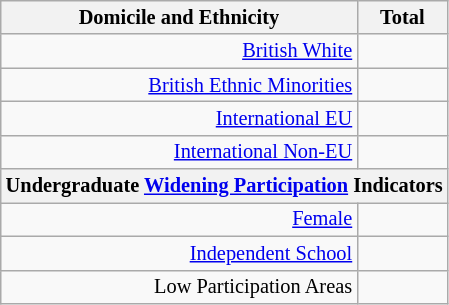<table class="wikitable floatright sortable collapsible mw-collapsible"; style="font-size:85%; text-align:right;">
<tr>
<th>Domicile and Ethnicity</th>
<th colspan="2" data-sort-type=number>Total</th>
</tr>
<tr>
<td><a href='#'>British White</a></td>
<td align=right></td>
</tr>
<tr>
<td><a href='#'>British Ethnic Minorities</a></td>
<td align=right></td>
</tr>
<tr>
<td><a href='#'>International EU</a></td>
<td align=right></td>
</tr>
<tr>
<td><a href='#'>International Non-EU</a></td>
<td align=right></td>
</tr>
<tr>
<th colspan="4" data-sort-type=number>Undergraduate <a href='#'>Widening Participation</a> Indicators</th>
</tr>
<tr>
<td><a href='#'>Female</a></td>
<td align=right></td>
</tr>
<tr>
<td><a href='#'>Independent School</a></td>
<td align=right></td>
</tr>
<tr>
<td>Low Participation Areas</td>
<td align=right></td>
</tr>
</table>
